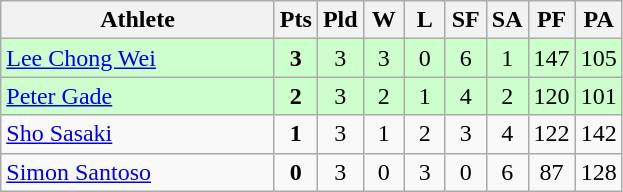<table class=wikitable style="text-align:center">
<tr>
<th width=175>Athlete</th>
<th width=20>Pts</th>
<th width=20>Pld</th>
<th width=20>W</th>
<th width=20>L</th>
<th width=20>SF</th>
<th width=20>SA</th>
<th width=20>PF</th>
<th width=20>PA</th>
</tr>
<tr bgcolor=ccffcc>
<td style="text-align:left"> <a href='#'>Lee Chong Wei</a></td>
<td><strong>3</strong></td>
<td>3</td>
<td>3</td>
<td>0</td>
<td>6</td>
<td>1</td>
<td>147</td>
<td>105</td>
</tr>
<tr bgcolor=ccffcc>
<td style="text-align:left"> <a href='#'>Peter Gade</a></td>
<td><strong>2</strong></td>
<td>3</td>
<td>2</td>
<td>1</td>
<td>4</td>
<td>2</td>
<td>120</td>
<td>101</td>
</tr>
<tr bgcolor=>
<td style="text-align:left"> <a href='#'>Sho Sasaki</a></td>
<td><strong>1</strong></td>
<td>3</td>
<td>1</td>
<td>2</td>
<td>3</td>
<td>4</td>
<td>122</td>
<td>142</td>
</tr>
<tr bgcolor=>
<td style="text-align:left"> <a href='#'>Simon Santoso</a></td>
<td><strong>0</strong></td>
<td>3</td>
<td>0</td>
<td>3</td>
<td>0</td>
<td>6</td>
<td>87</td>
<td>128</td>
</tr>
</table>
